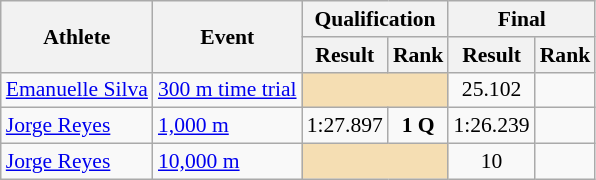<table class="wikitable" border="1" style="font-size:90%">
<tr>
<th rowspan=2>Athlete</th>
<th rowspan=2>Event</th>
<th colspan=2>Qualification</th>
<th colspan=2>Final</th>
</tr>
<tr>
<th>Result</th>
<th>Rank</th>
<th>Result</th>
<th>Rank</th>
</tr>
<tr>
<td><a href='#'>Emanuelle Silva</a></td>
<td><a href='#'>300 m time trial</a></td>
<td bgcolor=wheat colspan="2"></td>
<td align=center>25.102</td>
<td align=center></td>
</tr>
<tr>
<td><a href='#'>Jorge Reyes</a></td>
<td><a href='#'>1,000 m</a></td>
<td align=center>1:27.897</td>
<td align=center><strong>1 Q</strong></td>
<td align=center>1:26.239</td>
<td align=center></td>
</tr>
<tr>
<td><a href='#'>Jorge Reyes</a></td>
<td><a href='#'>10,000 m</a></td>
<td bgcolor=wheat colspan="2"></td>
<td align=center>10</td>
<td align=center></td>
</tr>
</table>
